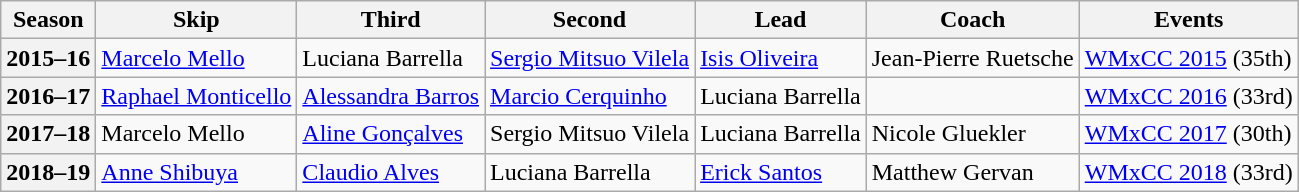<table class="wikitable">
<tr>
<th scope="col">Season</th>
<th scope="col">Skip</th>
<th scope="col">Third</th>
<th scope="col">Second</th>
<th scope="col">Lead</th>
<th scope="col">Coach</th>
<th scope="col">Events</th>
</tr>
<tr>
<th scope="row">2015–16</th>
<td><a href='#'>Marcelo Mello</a></td>
<td>Luciana Barrella</td>
<td><a href='#'>Sergio Mitsuo Vilela</a></td>
<td><a href='#'>Isis Oliveira</a></td>
<td>Jean-Pierre Ruetsche</td>
<td><a href='#'>WMxCC 2015</a> (35th)</td>
</tr>
<tr>
<th scope="row">2016–17</th>
<td><a href='#'>Raphael Monticello</a></td>
<td><a href='#'>Alessandra Barros</a></td>
<td><a href='#'>Marcio Cerquinho</a></td>
<td>Luciana Barrella</td>
<td></td>
<td><a href='#'>WMxCC 2016</a> (33rd)</td>
</tr>
<tr>
<th scope="row">2017–18</th>
<td>Marcelo Mello</td>
<td><a href='#'>Aline Gonçalves</a></td>
<td>Sergio Mitsuo Vilela</td>
<td>Luciana Barrella</td>
<td>Nicole Gluekler</td>
<td><a href='#'>WMxCC 2017</a> (30th)</td>
</tr>
<tr>
<th scope="row">2018–19</th>
<td><a href='#'>Anne Shibuya</a></td>
<td><a href='#'>Claudio Alves</a></td>
<td>Luciana Barrella</td>
<td><a href='#'>Erick Santos</a></td>
<td>Matthew Gervan</td>
<td><a href='#'>WMxCC 2018</a> (33rd)</td>
</tr>
</table>
